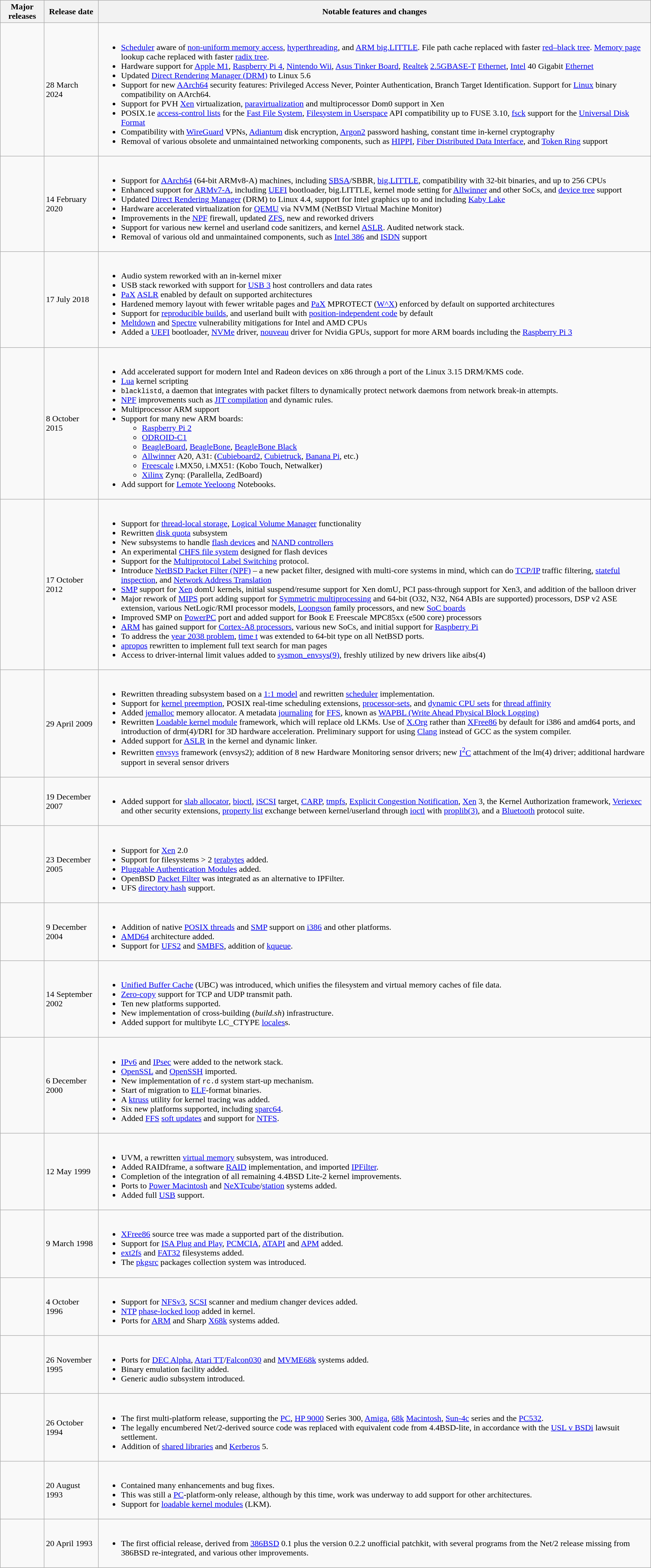<table class="wikitable sortable">
<tr>
<th>Major releases</th>
<th>Release date</th>
<th class="unsortable">Notable features and changes</th>
</tr>
<tr>
<td></td>
<td>28 March 2024</td>
<td><br><ul><li><a href='#'>Scheduler</a> aware of <a href='#'>non-uniform memory access</a>, <a href='#'>hyperthreading</a>, and <a href='#'>ARM big.LITTLE</a>. File path cache replaced with faster <a href='#'>red–black tree</a>. <a href='#'>Memory page</a> lookup cache replaced with faster <a href='#'>radix tree</a>.</li><li>Hardware support for <a href='#'>Apple M1</a>, <a href='#'>Raspberry Pi 4</a>, <a href='#'>Nintendo Wii</a>, <a href='#'>Asus Tinker Board</a>, <a href='#'>Realtek</a> <a href='#'>2.5GBASE-T</a> <a href='#'>Ethernet</a>, <a href='#'>Intel</a> 40 Gigabit <a href='#'>Ethernet</a></li><li>Updated <a href='#'>Direct Rendering Manager (DRM)</a> to Linux 5.6</li><li>Support for new <a href='#'>AArch64</a> security features: Privileged Access Never, Pointer Authentication, Branch Target Identification. Support for <a href='#'>Linux</a> binary compatibility on AArch64.</li><li>Support for PVH <a href='#'>Xen</a> virtualization, <a href='#'>paravirtualization</a> and multiprocessor Dom0 support in Xen</li><li>POSIX.1e <a href='#'>access-control lists</a> for the <a href='#'>Fast File System</a>, <a href='#'>Filesystem in Userspace</a> API compatibility up to FUSE 3.10, <a href='#'>fsck</a> support for the <a href='#'>Universal Disk Format</a></li><li>Compatibility with <a href='#'>WireGuard</a> VPNs, <a href='#'>Adiantum</a> disk encryption, <a href='#'>Argon2</a> password hashing, constant time in-kernel cryptography</li><li>Removal of various obsolete and unmaintained networking components, such as <a href='#'>HIPPI</a>, <a href='#'>Fiber Distributed Data Interface</a>, and <a href='#'>Token Ring</a> support</li></ul></td>
</tr>
<tr>
<td></td>
<td>14 February 2020</td>
<td><br><ul><li>Support for <a href='#'>AArch64</a> (64-bit ARMv8-A) machines, including <a href='#'>SBSA</a>/SBBR, <a href='#'>big.LITTLE</a>, compatibility with 32-bit binaries, and up to 256 CPUs</li><li>Enhanced support for <a href='#'>ARMv7-A</a>, including <a href='#'>UEFI</a> bootloader, big.LITTLE, kernel mode setting for <a href='#'>Allwinner</a> and other SoCs, and <a href='#'>device tree</a> support</li><li>Updated <a href='#'>Direct Rendering Manager</a> (DRM) to Linux 4.4, support for Intel graphics up to and including <a href='#'>Kaby Lake</a></li><li>Hardware accelerated virtualization for <a href='#'>QEMU</a> via NVMM (NetBSD Virtual Machine Monitor)</li><li>Improvements in the <a href='#'>NPF</a> firewall, updated <a href='#'>ZFS</a>, new and reworked drivers</li><li>Support for various new kernel and userland code sanitizers, and kernel <a href='#'>ASLR</a>. Audited network stack.</li><li>Removal of various old and unmaintained components, such as <a href='#'>Intel 386</a> and <a href='#'>ISDN</a> support</li></ul></td>
</tr>
<tr>
<td></td>
<td>17 July 2018</td>
<td><br><ul><li>Audio system reworked with an in-kernel mixer</li><li>USB stack reworked with support for <a href='#'>USB 3</a> host controllers and data rates</li><li><a href='#'>PaX</a> <a href='#'>ASLR</a> enabled by default on supported architectures</li><li>Hardened memory layout with fewer writable pages and <a href='#'>PaX</a> MPROTECT (<a href='#'>W^X</a>) enforced by default on supported architectures</li><li>Support for <a href='#'>reproducible builds</a>, and userland built with <a href='#'>position-independent code</a> by default</li><li><a href='#'>Meltdown</a> and <a href='#'>Spectre</a> vulnerability mitigations for Intel and AMD CPUs</li><li>Added a <a href='#'>UEFI</a> bootloader, <a href='#'>NVMe</a> driver, <a href='#'>nouveau</a> driver for Nvidia GPUs, support for more ARM boards including the <a href='#'>Raspberry Pi 3</a></li></ul></td>
</tr>
<tr>
<td></td>
<td>8 October 2015</td>
<td><br><ul><li>Add accelerated support for modern Intel and Radeon devices on x86 through a port of the Linux 3.15 DRM/KMS code.</li><li><a href='#'>Lua</a> kernel scripting</li><li><code>blacklistd</code>, a daemon that integrates with packet filters to dynamically protect network daemons from network break-in attempts.</li><li><a href='#'>NPF</a> improvements such as <a href='#'>JIT compilation</a> and dynamic rules.</li><li>Multiprocessor ARM support</li><li>Support for many new ARM boards:<ul><li><a href='#'>Raspberry Pi 2</a></li><li><a href='#'>ODROID-C1</a></li><li><a href='#'>BeagleBoard</a>, <a href='#'>BeagleBone</a>, <a href='#'>BeagleBone Black</a></li><li><a href='#'>Allwinner</a> A20, A31: (<a href='#'>Cubieboard2</a>, <a href='#'>Cubietruck</a>, <a href='#'>Banana Pi</a>, etc.)</li><li><a href='#'>Freescale</a> i.MX50, i.MX51: (Kobo Touch, Netwalker)</li><li><a href='#'>Xilinx</a> Zynq: (Parallella, ZedBoard)</li></ul></li><li>Add support for <a href='#'>Lemote Yeeloong</a> Notebooks.</li></ul></td>
</tr>
<tr>
<td></td>
<td>17 October 2012</td>
<td><br><ul><li>Support for <a href='#'>thread-local storage</a>, <a href='#'>Logical Volume Manager</a> functionality</li><li>Rewritten <a href='#'>disk quota</a> subsystem</li><li>New subsystems to handle <a href='#'>flash devices</a> and <a href='#'>NAND controllers</a></li><li>An experimental <a href='#'>CHFS file system</a> designed for flash devices</li><li>Support for the <a href='#'>Multiprotocol Label Switching</a> protocol.</li><li>Introduce <a href='#'>NetBSD Packet Filter (NPF)</a> – a new packet filter, designed with multi-core systems in mind, which can do <a href='#'>TCP/IP</a> traffic filtering, <a href='#'>stateful inspection</a>, and <a href='#'>Network Address Translation</a></li><li><a href='#'>SMP</a> support for <a href='#'>Xen</a> domU kernels, initial suspend/resume support for Xen domU, PCI pass-through support for Xen3, and addition of the balloon driver</li><li>Major rework of <a href='#'>MIPS</a> port adding support for <a href='#'>Symmetric multiprocessing</a> and 64-bit (O32, N32, N64 ABIs are supported) processors, DSP v2 ASE extension, various NetLogic/RMI processor models, <a href='#'>Loongson</a> family processors, and new <a href='#'>SoC boards</a></li><li>Improved SMP on <a href='#'>PowerPC</a> port and added support for Book E Freescale MPC85xx (e500 core) processors</li><li><a href='#'>ARM</a> has gained support for <a href='#'>Cortex-A8 processors</a>, various new SoCs, and initial support for <a href='#'>Raspberry Pi</a></li><li>To address the <a href='#'>year 2038 problem</a>, <a href='#'>time t</a> was extended to 64-bit type on all NetBSD ports.</li><li><a href='#'>apropos</a> rewritten to implement full text search for man pages</li><li>Access to driver-internal limit values added to <a href='#'>sysmon_envsys(9)</a>, freshly utilized by new drivers like aibs(4)</li></ul></td>
</tr>
<tr>
<td></td>
<td>29 April 2009</td>
<td><br><ul><li>Rewritten threading subsystem based on a <a href='#'>1:1 model</a> and rewritten <a href='#'>scheduler</a> implementation.</li><li>Support for <a href='#'>kernel preemption</a>, POSIX real-time scheduling extensions, <a href='#'>processor-sets</a>, and <a href='#'>dynamic CPU sets</a> for <a href='#'>thread affinity</a></li><li>Added <a href='#'>jemalloc</a> memory allocator. A metadata <a href='#'>journaling</a> for <a href='#'>FFS</a>, known as <a href='#'>WAPBL (Write Ahead Physical Block Logging)</a></li><li>Rewritten <a href='#'>Loadable kernel module</a> framework, which will replace old LKMs. Use of <a href='#'>X.Org</a> rather than <a href='#'>XFree86</a> by default for i386 and amd64 ports, and introduction of drm(4)/DRI for 3D hardware acceleration. Preliminary support for using <a href='#'>Clang</a> instead of GCC as the system compiler.</li><li>Added support for <a href='#'>ASLR</a> in the kernel and dynamic linker.</li><li>Rewritten <a href='#'>envsys</a> framework (envsys2); addition of 8 new Hardware Monitoring sensor drivers; new <a href='#'>I<sup>2</sup>C</a> attachment of the lm(4) driver; additional hardware support in several sensor drivers</li></ul></td>
</tr>
<tr>
<td></td>
<td>19 December 2007</td>
<td><br><ul><li>Added support for <a href='#'>slab allocator</a>, <a href='#'>bioctl</a>, <a href='#'>iSCSI</a> target, <a href='#'>CARP</a>, <a href='#'>tmpfs</a>, <a href='#'>Explicit Congestion Notification</a>, <a href='#'>Xen</a> 3, the Kernel Authorization framework, <a href='#'>Veriexec</a> and other security extensions, <a href='#'>property list</a> exchange between kernel/userland through <a href='#'>ioctl</a> with <a href='#'>proplib(3)</a>, and a <a href='#'>Bluetooth</a> protocol suite.</li></ul></td>
</tr>
<tr>
<td></td>
<td>23 December 2005</td>
<td><br><ul><li>Support for <a href='#'>Xen</a> 2.0</li><li>Support for filesystems > 2 <a href='#'>terabytes</a> added.</li><li><a href='#'>Pluggable Authentication Modules</a> added.</li><li>OpenBSD <a href='#'>Packet Filter</a> was integrated as an alternative to IPFilter.</li><li>UFS <a href='#'>directory hash</a> support.</li></ul></td>
</tr>
<tr>
<td></td>
<td>9 December 2004</td>
<td><br><ul><li>Addition of native <a href='#'>POSIX threads</a> and <a href='#'>SMP</a> support on <a href='#'>i386</a> and other platforms.</li><li><a href='#'>AMD64</a> architecture added.</li><li>Support for <a href='#'>UFS2</a> and <a href='#'>SMBFS</a>, addition of <a href='#'>kqueue</a>.</li></ul></td>
</tr>
<tr>
<td></td>
<td>14 September 2002</td>
<td><br><ul><li><a href='#'>Unified Buffer Cache</a> (UBC) was introduced, which unifies the filesystem and virtual memory caches of file data.</li><li><a href='#'>Zero-copy</a> support for TCP and UDP transmit path.</li><li>Ten new platforms supported.</li><li>New implementation of cross-building (<em>build.sh</em>) infrastructure.</li><li>Added support for multibyte LC_CTYPE <a href='#'>locales</a>s.</li></ul></td>
</tr>
<tr>
<td></td>
<td>6 December 2000</td>
<td><br><ul><li><a href='#'>IPv6</a> and <a href='#'>IPsec</a> were added to the network stack.</li><li><a href='#'>OpenSSL</a> and <a href='#'>OpenSSH</a> imported.</li><li>New implementation of <code>rc.d</code> system start-up mechanism.</li><li>Start of migration to <a href='#'>ELF</a>-format binaries.</li><li>A <a href='#'>ktruss</a> utility for kernel tracing was added.</li><li>Six new platforms supported, including <a href='#'>sparc64</a>.</li><li>Added <a href='#'>FFS</a> <a href='#'>soft updates</a> and support for <a href='#'>NTFS</a>.</li></ul></td>
</tr>
<tr>
<td></td>
<td>12 May 1999</td>
<td><br><ul><li>UVM, a rewritten <a href='#'>virtual memory</a> subsystem, was introduced.</li><li>Added RAIDframe, a software <a href='#'>RAID</a> implementation, and imported <a href='#'>IPFilter</a>.</li><li>Completion of the integration of all remaining 4.4BSD Lite-2 kernel improvements.</li><li>Ports to <a href='#'>Power Macintosh</a> and <a href='#'>NeXTcube</a>/<a href='#'>station</a> systems added.</li><li>Added full <a href='#'>USB</a> support.</li></ul></td>
</tr>
<tr>
<td></td>
<td>9 March 1998</td>
<td><br><ul><li><a href='#'>XFree86</a> source tree was made a supported part of the distribution.</li><li>Support for <a href='#'>ISA Plug and Play</a>, <a href='#'>PCMCIA</a>, <a href='#'>ATAPI</a> and <a href='#'>APM</a> added.</li><li><a href='#'>ext2fs</a> and <a href='#'>FAT32</a> filesystems added.</li><li>The <a href='#'>pkgsrc</a> packages collection system was introduced.</li></ul></td>
</tr>
<tr>
<td></td>
<td>4 October 1996</td>
<td><br><ul><li>Support for <a href='#'>NFSv3</a>, <a href='#'>SCSI</a> scanner and medium changer devices added.</li><li><a href='#'>NTP</a> <a href='#'>phase-locked loop</a> added in kernel.</li><li>Ports for <a href='#'>ARM</a> and Sharp <a href='#'>X68k</a> systems added.</li></ul></td>
</tr>
<tr>
<td></td>
<td>26 November 1995</td>
<td><br><ul><li>Ports for <a href='#'>DEC Alpha</a>, <a href='#'>Atari TT</a>/<a href='#'>Falcon030</a> and <a href='#'>MVME68k</a> systems added.</li><li>Binary emulation facility added.</li><li>Generic audio subsystem introduced.</li></ul></td>
</tr>
<tr>
<td></td>
<td>26 October 1994</td>
<td><br><ul><li>The first multi-platform release, supporting the <a href='#'>PC</a>, <a href='#'>HP 9000</a> Series 300, <a href='#'>Amiga</a>, <a href='#'>68k</a> <a href='#'>Macintosh</a>, <a href='#'>Sun-4c</a> series and the <a href='#'>PC532</a>.</li><li>The legally encumbered Net/2-derived source code was replaced with equivalent code from 4.4BSD-lite, in accordance with the <a href='#'>USL v BSDi</a> lawsuit settlement.</li><li>Addition of <a href='#'>shared libraries</a> and <a href='#'>Kerberos</a> 5.</li></ul></td>
</tr>
<tr>
<td></td>
<td>20 August 1993</td>
<td><br><ul><li>Contained many enhancements and bug fixes.</li><li>This was still a <a href='#'>PC</a>-platform-only release, although by this time, work was underway to add support for other architectures.</li><li>Support for <a href='#'>loadable kernel modules</a> (LKM).</li></ul></td>
</tr>
<tr>
<td></td>
<td>20 April 1993</td>
<td><br><ul><li>The first official release, derived from <a href='#'>386BSD</a> 0.1 plus the version 0.2.2 unofficial patchkit, with several programs from the Net/2 release missing from 386BSD re-integrated, and various other improvements.</li></ul></td>
</tr>
</table>
